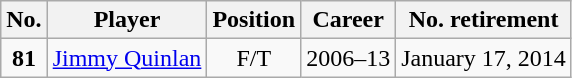<table class="wikitable" style="text-align:center">
<tr>
<th>No.</th>
<th>Player</th>
<th>Position</th>
<th>Career</th>
<th>No. retirement</th>
</tr>
<tr>
<td><strong>81</strong></td>
<td><a href='#'>Jimmy Quinlan</a></td>
<td>F/T</td>
<td>2006–13</td>
<td>January 17, 2014</td>
</tr>
</table>
